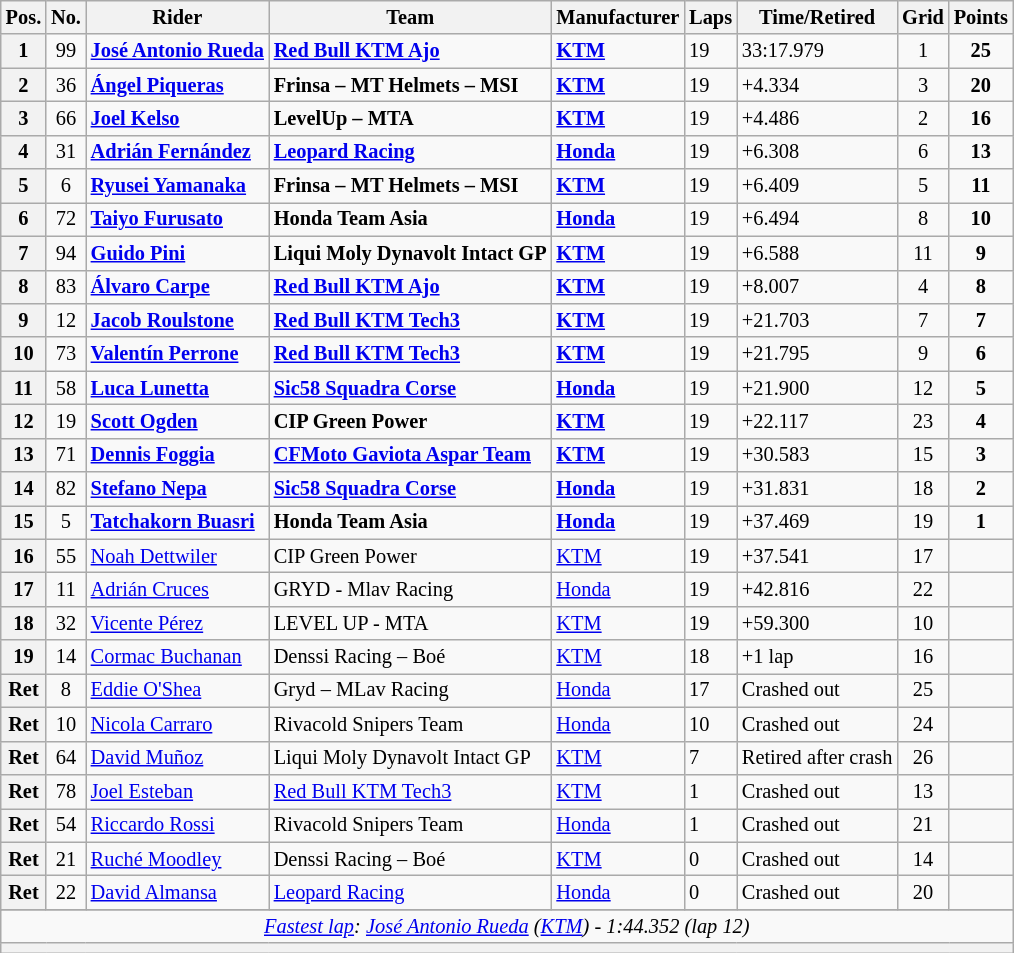<table class="wikitable sortable" style="font-size: 85%;">
<tr>
<th>Pos.</th>
<th>No.</th>
<th>Rider</th>
<th>Team</th>
<th>Manufacturer</th>
<th>Laps</th>
<th>Time/Retired</th>
<th>Grid</th>
<th>Points</th>
</tr>
<tr>
<th scope="row">1</th>
<td align="center">99</td>
<td> <strong><a href='#'>José Antonio Rueda</a></strong></td>
<td><strong><a href='#'>Red Bull KTM Ajo</a></strong></td>
<td><strong><a href='#'>KTM</a></strong></td>
<td>19</td>
<td>33:17.979</td>
<td align="center">1</td>
<td align="center"><strong>25</strong></td>
</tr>
<tr>
<th scope="row">2</th>
<td align="center">36</td>
<td><strong> <a href='#'>Ángel Piqueras</a></strong></td>
<td><strong>Frinsa – MT Helmets – MSI</strong></td>
<td><strong><a href='#'>KTM</a></strong></td>
<td>19</td>
<td>+4.334</td>
<td align="center">3</td>
<td align="center"><strong>20</strong></td>
</tr>
<tr>
<th scope="row">3</th>
<td align="center">66</td>
<td><strong> <a href='#'>Joel Kelso</a></strong></td>
<td><strong>LevelUp – MTA</strong></td>
<td><strong><a href='#'>KTM</a></strong></td>
<td>19</td>
<td>+4.486</td>
<td align="center">2</td>
<td align="center"><strong>16</strong></td>
</tr>
<tr>
<th scope="row">4</th>
<td align="center">31</td>
<td> <strong><a href='#'>Adrián Fernández</a> </strong></td>
<td><strong><a href='#'>Leopard Racing</a></strong></td>
<td><strong><a href='#'>Honda</a></strong></td>
<td>19</td>
<td>+6.308</td>
<td align="center">6</td>
<td align="center"><strong>13</strong></td>
</tr>
<tr>
<th scope="row">5</th>
<td align="center">6</td>
<td><strong> <a href='#'>Ryusei Yamanaka</a></strong></td>
<td><strong>Frinsa – MT Helmets – MSI</strong></td>
<td><strong><a href='#'>KTM</a></strong></td>
<td>19</td>
<td>+6.409</td>
<td align="center">5</td>
<td align="center"><strong>11</strong></td>
</tr>
<tr>
<th scope="row">6</th>
<td align="center">72</td>
<td><strong> <a href='#'>Taiyo Furusato</a></strong></td>
<td><strong>Honda Team Asia</strong></td>
<td><strong><a href='#'>Honda</a></strong></td>
<td>19</td>
<td>+6.494</td>
<td align="center">8</td>
<td align="center"><strong>10</strong></td>
</tr>
<tr>
<th scope="row">7</th>
<td align="center">94</td>
<td> <strong><a href='#'>Guido Pini</a></strong></td>
<td><strong>Liqui Moly Dynavolt Intact GP</strong></td>
<td><strong><a href='#'>KTM</a></strong></td>
<td>19</td>
<td>+6.588</td>
<td align="center">11</td>
<td align="center"><strong>9</strong></td>
</tr>
<tr>
<th scope="row">8</th>
<td align="center">83</td>
<td> <strong><a href='#'>Álvaro Carpe</a></strong></td>
<td><strong><a href='#'>Red Bull KTM Ajo</a></strong></td>
<td><strong><a href='#'>KTM</a></strong></td>
<td>19</td>
<td>+8.007</td>
<td align="center">4</td>
<td align="center"><strong>8</strong></td>
</tr>
<tr>
<th scope="row">9</th>
<td align="center">12</td>
<td> <strong><a href='#'>Jacob Roulstone</a></strong></td>
<td><strong><a href='#'>Red Bull KTM Tech3</a></strong></td>
<td><strong><a href='#'>KTM</a></strong></td>
<td>19</td>
<td>+21.703</td>
<td align="center">7</td>
<td align="center"><strong>7</strong></td>
</tr>
<tr>
<th scope="row">10</th>
<td align="center">73</td>
<td> <strong><a href='#'>Valentín Perrone</a></strong></td>
<td><strong><a href='#'>Red Bull KTM Tech3</a></strong></td>
<td><strong><a href='#'>KTM</a></strong></td>
<td>19</td>
<td>+21.795</td>
<td align="center">9</td>
<td align="center"><strong>6</strong></td>
</tr>
<tr>
<th scope="row">11</th>
<td align="center">58</td>
<td><strong> <a href='#'>Luca Lunetta</a></strong></td>
<td><strong><a href='#'>Sic58 Squadra Corse</a></strong></td>
<td><strong><a href='#'>Honda</a></strong></td>
<td>19</td>
<td>+21.900</td>
<td align="center">12</td>
<td align="center"><strong>5</strong></td>
</tr>
<tr>
<th scope="row">12</th>
<td align="center">19</td>
<td><strong> <a href='#'>Scott Ogden</a></strong></td>
<td><strong>CIP Green Power</strong></td>
<td><strong><a href='#'>KTM</a></strong></td>
<td>19</td>
<td>+22.117</td>
<td align="center">23</td>
<td align="center"><strong>4</strong></td>
</tr>
<tr>
<th scope="row">13</th>
<td align="center">71</td>
<td> <strong><a href='#'>Dennis Foggia</a> </strong></td>
<td><strong><a href='#'>CFMoto Gaviota Aspar Team</a></strong></td>
<td><strong><a href='#'>KTM</a></strong></td>
<td>19</td>
<td>+30.583</td>
<td align="center">15</td>
<td align="center"><strong>3</strong></td>
</tr>
<tr>
<th scope="row">14</th>
<td align="center">82</td>
<td><strong> <a href='#'>Stefano Nepa</a></strong></td>
<td><strong><a href='#'>Sic58 Squadra Corse</a></strong></td>
<td><strong><a href='#'>Honda</a></strong></td>
<td>19</td>
<td>+31.831</td>
<td align="center">18</td>
<td align="center"><strong>2</strong></td>
</tr>
<tr>
<th scope="row">15</th>
<td align="center">5</td>
<td> <strong><a href='#'>Tatchakorn Buasri</a></strong></td>
<td><strong>Honda Team Asia</strong></td>
<td><strong><a href='#'>Honda</a></strong></td>
<td>19</td>
<td>+37.469</td>
<td align="center">19</td>
<td align="center"><strong>1</strong></td>
</tr>
<tr>
<th scope="row">16</th>
<td align="center">55</td>
<td> <a href='#'>Noah Dettwiler</a></td>
<td>CIP Green Power</td>
<td><a href='#'>KTM</a></td>
<td>19</td>
<td>+37.541</td>
<td align="center">17</td>
<td align="center"></td>
</tr>
<tr>
<th scope="row">17</th>
<td align="center">11</td>
<td> <a href='#'>Adrián Cruces</a></td>
<td>GRYD - Mlav Racing</td>
<td><a href='#'>Honda</a></td>
<td>19</td>
<td>+42.816</td>
<td align="center">22</td>
<td align="center"></td>
</tr>
<tr>
<th scope="row">18</th>
<td align="center">32</td>
<td> <a href='#'>Vicente Pérez</a></td>
<td>LEVEL UP - MTA</td>
<td><a href='#'>KTM</a></td>
<td>19</td>
<td>+59.300</td>
<td align="center">10</td>
<td align="center"></td>
</tr>
<tr>
<th scope="row">19</th>
<td align="center">14</td>
<td> <a href='#'>Cormac Buchanan</a></td>
<td>Denssi Racing – Boé</td>
<td><a href='#'>KTM</a></td>
<td>18</td>
<td>+1 lap</td>
<td align="center">16</td>
<td align="center"></td>
</tr>
<tr>
<th scope="row">Ret</th>
<td align="center">8</td>
<td> <a href='#'>Eddie O'Shea</a></td>
<td>Gryd – MLav Racing</td>
<td><a href='#'>Honda</a></td>
<td>17</td>
<td>Crashed out</td>
<td align="center">25</td>
<td align="center"></td>
</tr>
<tr>
<th scope="row">Ret</th>
<td align="center">10</td>
<td> <a href='#'>Nicola Carraro</a></td>
<td>Rivacold Snipers Team</td>
<td><a href='#'>Honda</a></td>
<td>10</td>
<td>Crashed out</td>
<td align="center">24</td>
<td align="center"></td>
</tr>
<tr>
<th scope="row">Ret</th>
<td align="center">64</td>
<td> <a href='#'>David Muñoz</a></td>
<td>Liqui Moly Dynavolt Intact GP</td>
<td><a href='#'>KTM</a></td>
<td>7</td>
<td>Retired after crash</td>
<td align="center">26</td>
<td align="center"></td>
</tr>
<tr>
<th scope="row">Ret</th>
<td align="center">78</td>
<td> <a href='#'>Joel Esteban</a></td>
<td><a href='#'>Red Bull KTM Tech3</a></td>
<td><a href='#'>KTM</a></td>
<td>1</td>
<td>Crashed out</td>
<td align="center">13</td>
<td align="center"></td>
</tr>
<tr>
<th scope="row">Ret</th>
<td align="center">54</td>
<td> <a href='#'>Riccardo Rossi</a></td>
<td>Rivacold Snipers Team</td>
<td><a href='#'>Honda</a></td>
<td>1</td>
<td>Crashed out</td>
<td align="center">21</td>
<td align="center"></td>
</tr>
<tr>
<th scope="row">Ret</th>
<td align="center">21</td>
<td> <a href='#'>Ruché Moodley</a></td>
<td>Denssi Racing – Boé</td>
<td><a href='#'>KTM</a></td>
<td>0</td>
<td>Crashed out</td>
<td align="center">14</td>
<td align="center"></td>
</tr>
<tr>
<th scope="row">Ret</th>
<td align="center">22</td>
<td> <a href='#'>David Almansa</a></td>
<td><a href='#'>Leopard Racing</a></td>
<td><a href='#'>Honda</a></td>
<td>0</td>
<td>Crashed out</td>
<td align="center">20</td>
<td align="center"></td>
</tr>
<tr>
</tr>
<tr class="sortbottom">
<td colspan="9" style="text-align:center"><em><a href='#'>Fastest lap</a>:  <a href='#'>José Antonio Rueda</a> (<a href='#'>KTM</a>) - 1:44.352 (lap 12)</em></td>
</tr>
<tr class="sortbottom">
<th colspan="9"></th>
</tr>
</table>
